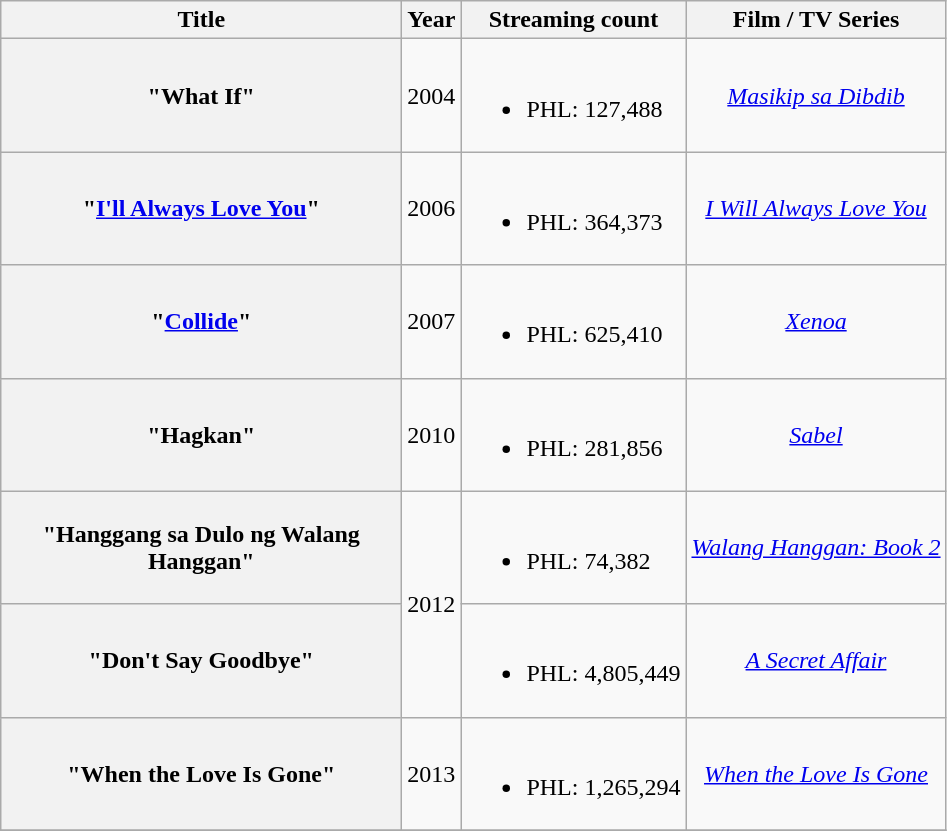<table class="wikitable plainrowheaders">
<tr>
<th scope="col" width="260">Title</th>
<th scope="col">Year</th>
<th scope="col">Streaming count</th>
<th scope="col">Film / TV Series</th>
</tr>
<tr>
<th scope="row">"What If"</th>
<td>2004</td>
<td><br><ul><li>PHL: 127,488</li></ul></td>
<td align="center"><em><a href='#'>Masikip sa Dibdib</a></em></td>
</tr>
<tr>
<th scope="row">"<a href='#'>I'll Always Love You</a>"</th>
<td>2006</td>
<td><br><ul><li>PHL: 364,373</li></ul></td>
<td align="center"><em><a href='#'>I Will Always Love You</a></em></td>
</tr>
<tr>
<th scope="row">"<a href='#'>Collide</a>"</th>
<td>2007</td>
<td><br><ul><li>PHL: 625,410</li></ul></td>
<td align="center"><em><a href='#'>Xenoa</a></em></td>
</tr>
<tr>
<th scope="row">"Hagkan"</th>
<td>2010</td>
<td><br><ul><li>PHL: 281,856</li></ul></td>
<td align="center"><em><a href='#'>Sabel</a></em></td>
</tr>
<tr>
<th scope="row">"Hanggang sa Dulo ng Walang Hanggan"</th>
<td rowspan="2">2012</td>
<td><br><ul><li>PHL: 74,382</li></ul></td>
<td align="center"><em><a href='#'>Walang Hanggan: Book 2</a></em></td>
</tr>
<tr>
<th scope="row">"Don't Say Goodbye"</th>
<td><br><ul><li>PHL: 4,805,449</li></ul></td>
<td align="center"><em><a href='#'>A Secret Affair</a></em></td>
</tr>
<tr>
<th scope="row">"When the Love Is Gone"</th>
<td>2013</td>
<td><br><ul><li>PHL: 1,265,294</li></ul></td>
<td align="center"><em><a href='#'>When the Love Is Gone</a></em></td>
</tr>
<tr>
</tr>
</table>
